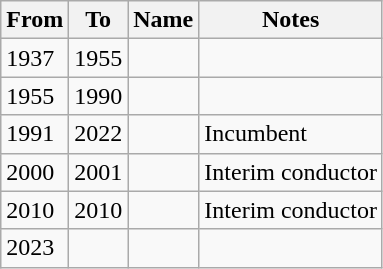<table class="wikitable sortable collapsible" border="1">
<tr>
<th scope="col">From</th>
<th scope="col">To</th>
<th scope="col">Name</th>
<th scope="col" class="unsortable">Notes</th>
</tr>
<tr>
<td>1937</td>
<td>1955</td>
<td></td>
<td></td>
</tr>
<tr>
<td>1955</td>
<td>1990</td>
<td></td>
<td></td>
</tr>
<tr>
<td>1991</td>
<td>2022</td>
<td></td>
<td>Incumbent</td>
</tr>
<tr>
<td>2000</td>
<td>2001</td>
<td></td>
<td>Interim conductor</td>
</tr>
<tr>
<td>2010</td>
<td>2010</td>
<td></td>
<td>Interim conductor</td>
</tr>
<tr>
<td>2023</td>
<td></td>
<td></td>
</tr>
</table>
